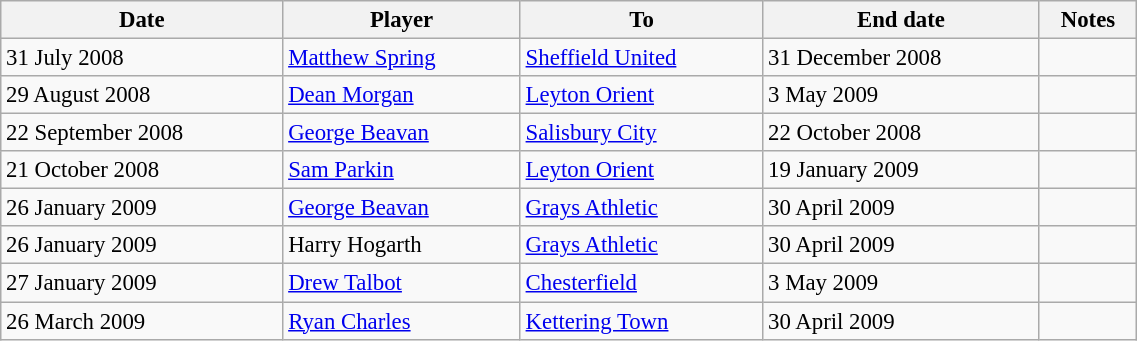<table class="wikitable" style="text-align:center; font-size:95%;width:60%; text-align:left">
<tr>
<th><strong>Date</strong></th>
<th><strong>Player</strong></th>
<th><strong>To</strong></th>
<th><strong>End date</strong></th>
<th><strong>Notes</strong></th>
</tr>
<tr>
<td>31 July 2008</td>
<td> <a href='#'>Matthew Spring</a></td>
<td><a href='#'>Sheffield United</a></td>
<td>31 December 2008</td>
<td style="text-align:center;"></td>
</tr>
<tr>
<td>29 August 2008</td>
<td> <a href='#'>Dean Morgan</a></td>
<td><a href='#'>Leyton Orient</a></td>
<td>3 May 2009</td>
<td style="text-align:center;"></td>
</tr>
<tr>
<td>22 September 2008</td>
<td> <a href='#'>George Beavan</a></td>
<td><a href='#'>Salisbury City</a></td>
<td>22 October 2008</td>
<td style="text-align:center;"></td>
</tr>
<tr>
<td>21 October 2008</td>
<td> <a href='#'>Sam Parkin</a></td>
<td><a href='#'>Leyton Orient</a></td>
<td>19 January 2009</td>
<td style="text-align:center;"></td>
</tr>
<tr>
<td>26 January 2009</td>
<td> <a href='#'>George Beavan</a></td>
<td><a href='#'>Grays Athletic</a></td>
<td>30 April 2009</td>
<td style="text-align:center;"></td>
</tr>
<tr>
<td>26 January 2009</td>
<td> Harry Hogarth</td>
<td><a href='#'>Grays Athletic</a></td>
<td>30 April 2009</td>
<td style="text-align:center;"></td>
</tr>
<tr>
<td>27 January 2009</td>
<td> <a href='#'>Drew Talbot</a></td>
<td><a href='#'>Chesterfield</a></td>
<td>3 May 2009</td>
<td style="text-align:center;"></td>
</tr>
<tr>
<td>26 March 2009</td>
<td> <a href='#'>Ryan Charles</a></td>
<td><a href='#'>Kettering Town</a></td>
<td>30 April 2009</td>
<td style="text-align:center;"></td>
</tr>
</table>
